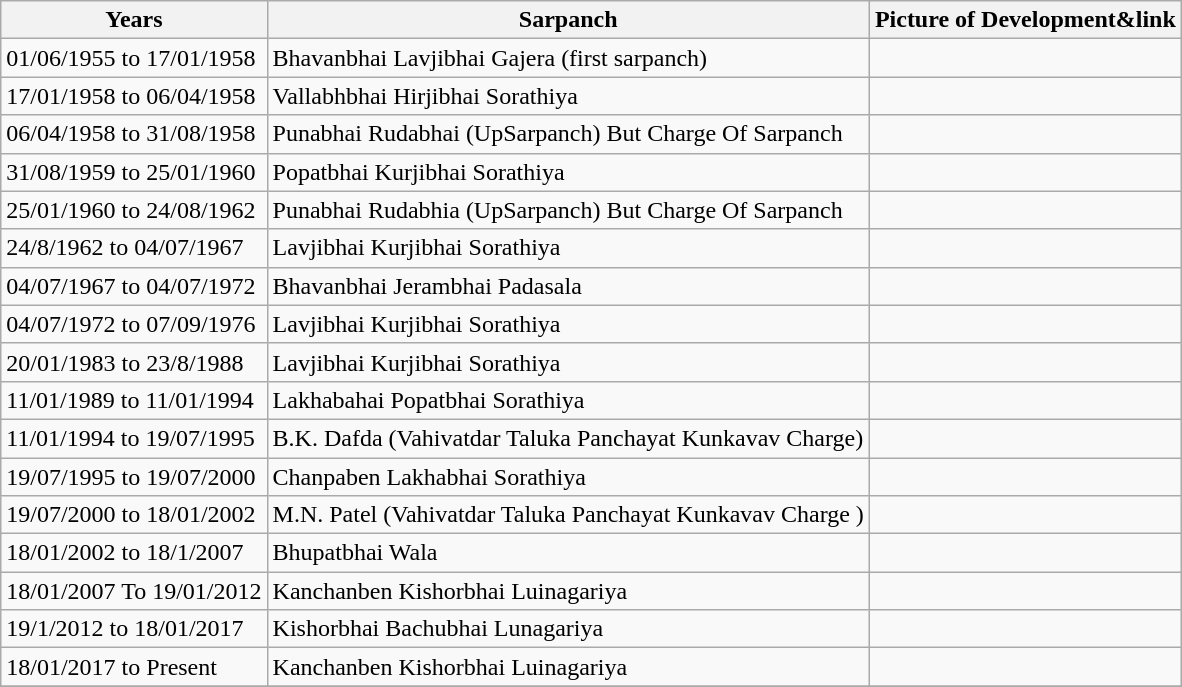<table class="wikitable">
<tr>
<th>Years</th>
<th>Sarpanch</th>
<th>Picture of Development&link</th>
</tr>
<tr>
<td>01/06/1955 to 17/01/1958</td>
<td>Bhavanbhai Lavjibhai Gajera (first sarpanch)</td>
<td></td>
</tr>
<tr>
<td>17/01/1958 to 06/04/1958</td>
<td>Vallabhbhai Hirjibhai Sorathiya</td>
<td></td>
</tr>
<tr>
<td>06/04/1958 to 31/08/1958</td>
<td>Punabhai Rudabhai (UpSarpanch) But Charge Of Sarpanch</td>
<td></td>
</tr>
<tr>
<td>31/08/1959 to 25/01/1960</td>
<td>Popatbhai Kurjibhai Sorathiya</td>
<td></td>
</tr>
<tr>
<td>25/01/1960 to 24/08/1962</td>
<td>Punabhai Rudabhia (UpSarpanch) But Charge Of Sarpanch</td>
<td></td>
</tr>
<tr>
<td>24/8/1962 to 04/07/1967</td>
<td>Lavjibhai Kurjibhai Sorathiya</td>
<td></td>
</tr>
<tr>
<td>04/07/1967 to 04/07/1972</td>
<td>Bhavanbhai Jerambhai Padasala</td>
<td></td>
</tr>
<tr>
<td>04/07/1972 to 07/09/1976</td>
<td>Lavjibhai Kurjibhai Sorathiya</td>
<td></td>
</tr>
<tr>
<td>20/01/1983 to 23/8/1988</td>
<td>Lavjibhai Kurjibhai Sorathiya</td>
<td></td>
</tr>
<tr>
<td>11/01/1989 to 11/01/1994</td>
<td>Lakhabahai Popatbhai Sorathiya</td>
<td></td>
</tr>
<tr>
<td>11/01/1994 to 19/07/1995</td>
<td>B.K.  Dafda (Vahivatdar Taluka Panchayat Kunkavav Charge)</td>
<td></td>
</tr>
<tr>
<td>19/07/1995 to 19/07/2000</td>
<td>Chanpaben Lakhabhai Sorathiya</td>
<td></td>
</tr>
<tr>
<td>19/07/2000 to 18/01/2002</td>
<td>M.N. Patel (Vahivatdar Taluka Panchayat Kunkavav Charge )</td>
<td></td>
</tr>
<tr>
<td>18/01/2002 to 18/1/2007</td>
<td>Bhupatbhai Wala</td>
<td></td>
</tr>
<tr>
<td>18/01/2007 To 19/01/2012</td>
<td>Kanchanben Kishorbhai Luinagariya</td>
<td></td>
</tr>
<tr>
<td>19/1/2012 to 18/01/2017</td>
<td>Kishorbhai Bachubhai Lunagariya</td>
<td></td>
</tr>
<tr>
<td>18/01/2017 to Present</td>
<td>Kanchanben Kishorbhai Luinagariya</td>
<td></td>
</tr>
<tr>
</tr>
</table>
